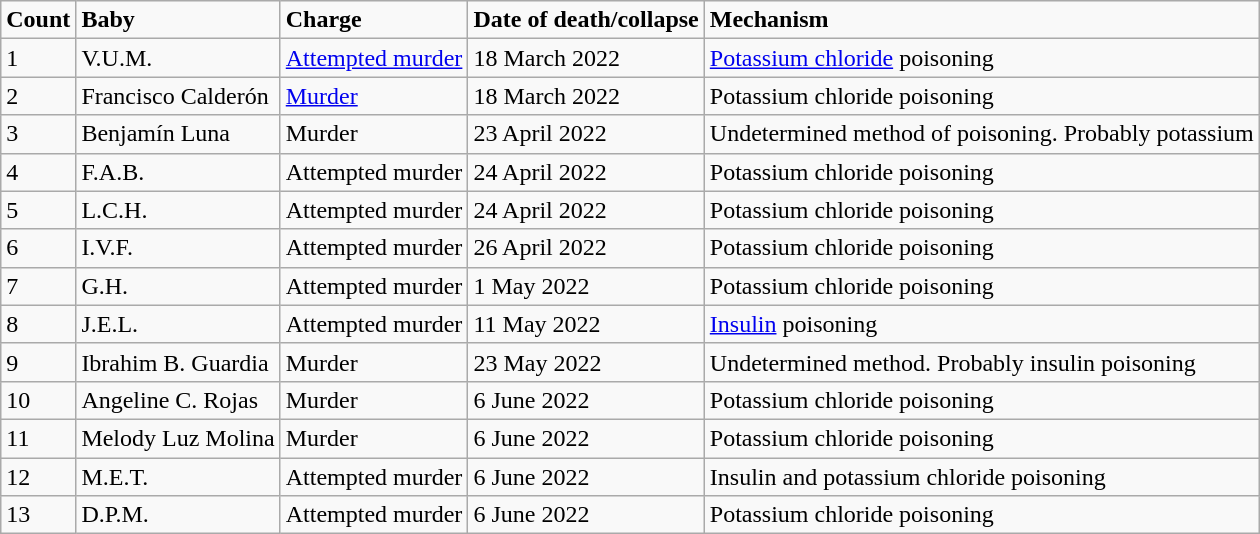<table class="wikitable">
<tr>
<td><strong>Count</strong></td>
<td><strong>Baby</strong></td>
<td><strong>Charge</strong></td>
<td><strong>Date of death/collapse</strong></td>
<td><strong>Mechanism</strong></td>
</tr>
<tr>
<td>1</td>
<td>V.U.M.</td>
<td><a href='#'>Attempted murder</a></td>
<td>18 March 2022</td>
<td><a href='#'>Potassium chloride</a> poisoning</td>
</tr>
<tr>
<td>2</td>
<td>Francisco Calderón</td>
<td><a href='#'>Murder</a></td>
<td>18 March 2022</td>
<td>Potassium chloride poisoning</td>
</tr>
<tr>
<td>3</td>
<td>Benjamín Luna</td>
<td>Murder</td>
<td>23 April 2022</td>
<td>Undetermined method of poisoning. Probably potassium</td>
</tr>
<tr>
<td>4</td>
<td>F.A.B.</td>
<td>Attempted murder</td>
<td>24 April 2022</td>
<td>Potassium chloride poisoning</td>
</tr>
<tr>
<td>5</td>
<td>L.C.H.</td>
<td>Attempted murder</td>
<td>24 April 2022</td>
<td>Potassium chloride poisoning</td>
</tr>
<tr>
<td>6</td>
<td>I.V.F.</td>
<td>Attempted murder</td>
<td>26 April 2022</td>
<td>Potassium chloride poisoning</td>
</tr>
<tr>
<td>7</td>
<td>G.H.</td>
<td>Attempted murder</td>
<td>1 May 2022</td>
<td>Potassium chloride poisoning</td>
</tr>
<tr>
<td>8</td>
<td>J.E.L.</td>
<td>Attempted murder</td>
<td>11 May 2022</td>
<td><a href='#'>Insulin</a> poisoning</td>
</tr>
<tr>
<td>9</td>
<td>Ibrahim B. Guardia</td>
<td>Murder</td>
<td>23 May 2022</td>
<td>Undetermined method. Probably insulin poisoning</td>
</tr>
<tr>
<td>10</td>
<td>Angeline C. Rojas</td>
<td>Murder</td>
<td>6 June 2022</td>
<td>Potassium chloride poisoning</td>
</tr>
<tr>
<td>11</td>
<td>Melody Luz Molina</td>
<td>Murder</td>
<td>6 June 2022</td>
<td>Potassium chloride poisoning</td>
</tr>
<tr>
<td>12</td>
<td>M.E.T.</td>
<td>Attempted murder</td>
<td>6 June 2022</td>
<td>Insulin and potassium chloride poisoning</td>
</tr>
<tr>
<td>13</td>
<td>D.P.M.</td>
<td>Attempted murder</td>
<td>6 June 2022</td>
<td>Potassium chloride poisoning</td>
</tr>
</table>
